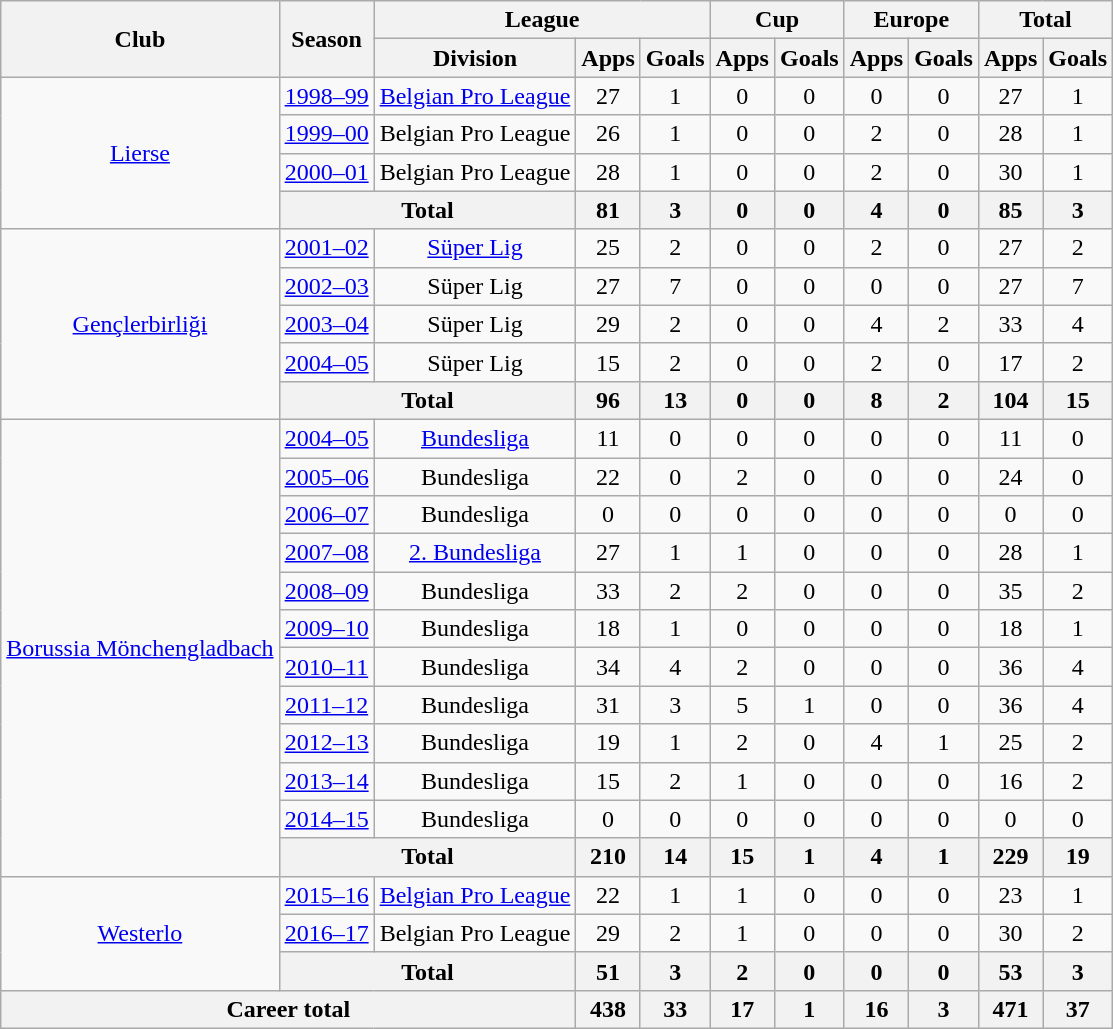<table class="wikitable" style="text-align:center">
<tr>
<th rowspan="2">Club</th>
<th rowspan="2">Season</th>
<th colspan="3">League</th>
<th colspan="2">Cup</th>
<th colspan="2">Europe</th>
<th colspan="2">Total</th>
</tr>
<tr>
<th>Division</th>
<th>Apps</th>
<th>Goals</th>
<th>Apps</th>
<th>Goals</th>
<th>Apps</th>
<th>Goals</th>
<th>Apps</th>
<th>Goals</th>
</tr>
<tr>
<td rowspan="4"><a href='#'>Lierse</a></td>
<td><a href='#'>1998–99</a></td>
<td><a href='#'>Belgian Pro League</a></td>
<td>27</td>
<td>1</td>
<td>0</td>
<td>0</td>
<td>0</td>
<td>0</td>
<td>27</td>
<td>1</td>
</tr>
<tr>
<td><a href='#'>1999–00</a></td>
<td>Belgian Pro League</td>
<td>26</td>
<td>1</td>
<td>0</td>
<td>0</td>
<td>2</td>
<td>0</td>
<td>28</td>
<td>1</td>
</tr>
<tr>
<td><a href='#'>2000–01</a></td>
<td>Belgian Pro League</td>
<td>28</td>
<td>1</td>
<td>0</td>
<td>0</td>
<td>2</td>
<td>0</td>
<td>30</td>
<td>1</td>
</tr>
<tr>
<th colspan="2">Total</th>
<th>81</th>
<th>3</th>
<th>0</th>
<th>0</th>
<th>4</th>
<th>0</th>
<th>85</th>
<th>3</th>
</tr>
<tr>
<td rowspan="5"><a href='#'>Gençlerbirliği</a></td>
<td><a href='#'>2001–02</a></td>
<td><a href='#'>Süper Lig</a></td>
<td>25</td>
<td>2</td>
<td>0</td>
<td>0</td>
<td>2</td>
<td>0</td>
<td>27</td>
<td>2</td>
</tr>
<tr>
<td><a href='#'>2002–03</a></td>
<td>Süper Lig</td>
<td>27</td>
<td>7</td>
<td>0</td>
<td>0</td>
<td>0</td>
<td>0</td>
<td>27</td>
<td>7</td>
</tr>
<tr>
<td><a href='#'>2003–04</a></td>
<td>Süper Lig</td>
<td>29</td>
<td>2</td>
<td>0</td>
<td>0</td>
<td>4</td>
<td>2</td>
<td>33</td>
<td>4</td>
</tr>
<tr>
<td><a href='#'>2004–05</a></td>
<td>Süper Lig</td>
<td>15</td>
<td>2</td>
<td>0</td>
<td>0</td>
<td>2</td>
<td>0</td>
<td>17</td>
<td>2</td>
</tr>
<tr>
<th colspan="2">Total</th>
<th>96</th>
<th>13</th>
<th>0</th>
<th>0</th>
<th>8</th>
<th>2</th>
<th>104</th>
<th>15</th>
</tr>
<tr>
<td rowspan="12"><a href='#'>Borussia Mönchengladbach</a></td>
<td><a href='#'>2004–05</a></td>
<td><a href='#'>Bundesliga</a></td>
<td>11</td>
<td>0</td>
<td>0</td>
<td>0</td>
<td>0</td>
<td>0</td>
<td>11</td>
<td>0</td>
</tr>
<tr>
<td><a href='#'>2005–06</a></td>
<td>Bundesliga</td>
<td>22</td>
<td>0</td>
<td>2</td>
<td>0</td>
<td>0</td>
<td>0</td>
<td>24</td>
<td>0</td>
</tr>
<tr>
<td><a href='#'>2006–07</a></td>
<td>Bundesliga</td>
<td>0</td>
<td>0</td>
<td>0</td>
<td>0</td>
<td>0</td>
<td>0</td>
<td>0</td>
<td>0</td>
</tr>
<tr>
<td><a href='#'>2007–08</a></td>
<td><a href='#'>2. Bundesliga</a></td>
<td>27</td>
<td>1</td>
<td>1</td>
<td>0</td>
<td>0</td>
<td>0</td>
<td>28</td>
<td>1</td>
</tr>
<tr>
<td><a href='#'>2008–09</a></td>
<td>Bundesliga</td>
<td>33</td>
<td>2</td>
<td>2</td>
<td>0</td>
<td>0</td>
<td>0</td>
<td>35</td>
<td>2</td>
</tr>
<tr>
<td><a href='#'>2009–10</a></td>
<td>Bundesliga</td>
<td>18</td>
<td>1</td>
<td>0</td>
<td>0</td>
<td>0</td>
<td>0</td>
<td>18</td>
<td>1</td>
</tr>
<tr>
<td><a href='#'>2010–11</a></td>
<td>Bundesliga</td>
<td>34</td>
<td>4</td>
<td>2</td>
<td>0</td>
<td>0</td>
<td>0</td>
<td>36</td>
<td>4</td>
</tr>
<tr>
<td><a href='#'>2011–12</a></td>
<td>Bundesliga</td>
<td>31</td>
<td>3</td>
<td>5</td>
<td>1</td>
<td>0</td>
<td>0</td>
<td>36</td>
<td>4</td>
</tr>
<tr>
<td><a href='#'>2012–13</a></td>
<td>Bundesliga</td>
<td>19</td>
<td>1</td>
<td>2</td>
<td>0</td>
<td>4</td>
<td>1</td>
<td>25</td>
<td>2</td>
</tr>
<tr>
<td><a href='#'>2013–14</a></td>
<td>Bundesliga</td>
<td>15</td>
<td>2</td>
<td>1</td>
<td>0</td>
<td>0</td>
<td>0</td>
<td>16</td>
<td>2</td>
</tr>
<tr>
<td><a href='#'>2014–15</a></td>
<td>Bundesliga</td>
<td>0</td>
<td>0</td>
<td>0</td>
<td>0</td>
<td>0</td>
<td>0</td>
<td>0</td>
<td>0</td>
</tr>
<tr>
<th colspan="2">Total</th>
<th>210</th>
<th>14</th>
<th>15</th>
<th>1</th>
<th>4</th>
<th>1</th>
<th>229</th>
<th>19</th>
</tr>
<tr>
<td rowspan="3"><a href='#'>Westerlo</a></td>
<td><a href='#'>2015–16</a></td>
<td><a href='#'>Belgian Pro League</a></td>
<td>22</td>
<td>1</td>
<td>1</td>
<td>0</td>
<td>0</td>
<td>0</td>
<td>23</td>
<td>1</td>
</tr>
<tr>
<td><a href='#'>2016–17</a></td>
<td>Belgian Pro League</td>
<td>29</td>
<td>2</td>
<td>1</td>
<td>0</td>
<td>0</td>
<td>0</td>
<td>30</td>
<td>2</td>
</tr>
<tr>
<th colspan="2">Total</th>
<th>51</th>
<th>3</th>
<th>2</th>
<th>0</th>
<th>0</th>
<th>0</th>
<th>53</th>
<th>3</th>
</tr>
<tr>
<th colspan="3">Career total</th>
<th>438</th>
<th>33</th>
<th>17</th>
<th>1</th>
<th>16</th>
<th>3</th>
<th>471</th>
<th>37</th>
</tr>
</table>
